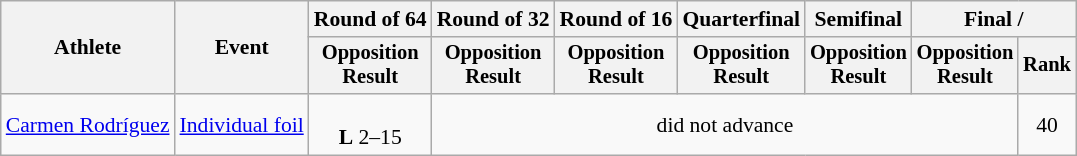<table class=wikitable style=font-size:90%;text-align:center>
<tr>
<th rowspan=2>Athlete</th>
<th rowspan=2>Event</th>
<th>Round of 64</th>
<th>Round of 32</th>
<th>Round of 16</th>
<th>Quarterfinal</th>
<th>Semifinal</th>
<th colspan=2>Final / </th>
</tr>
<tr style=font-size:95%>
<th>Opposition<br>Result</th>
<th>Opposition<br>Result</th>
<th>Opposition<br>Result</th>
<th>Opposition<br>Result</th>
<th>Opposition<br>Result</th>
<th>Opposition<br>Result</th>
<th>Rank</th>
</tr>
<tr>
<td align=left><a href='#'>Carmen Rodríguez</a></td>
<td align=left><a href='#'>Individual foil</a></td>
<td><br><strong>L</strong> 2–15</td>
<td colspan=5>did not advance</td>
<td>40</td>
</tr>
</table>
